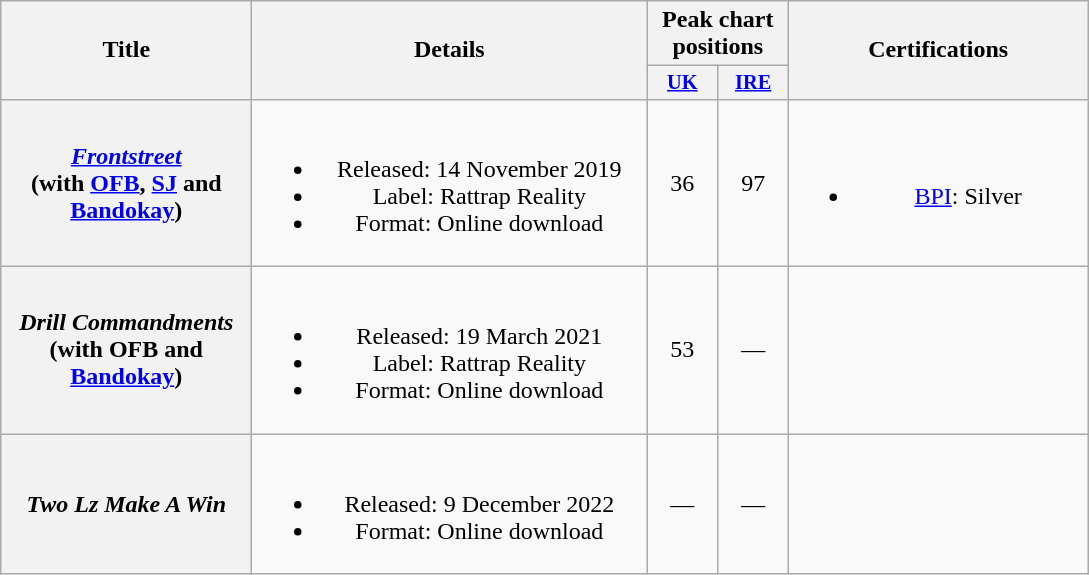<table class="wikitable plainrowheaders" style="text-align:center">
<tr>
<th scope="col" rowspan="2" style="width:10em">Title</th>
<th scope="col" rowspan="2" style="width:16em">Details</th>
<th scope="col" colspan="2">Peak chart positions</th>
<th scope="col" rowspan="2" style="width:12em">Certifications</th>
</tr>
<tr>
<th scope="col" style="width:3em;font-size:85%;"><a href='#'>UK</a><br></th>
<th scope="col" style="width:3em;font-size:85%;"><a href='#'>IRE</a><br></th>
</tr>
<tr>
<th scope="row"><a href='#'><em>Frontstreet</em></a><br><span>(with <a href='#'>OFB</a>, <a href='#'>SJ</a> and <a href='#'>Bandokay</a>)</span></th>
<td><br><ul><li>Released: 14 November 2019</li><li>Label: Rattrap Reality</li><li>Format: Online download</li></ul></td>
<td>36</td>
<td>97</td>
<td><br><ul><li><a href='#'>BPI</a>: Silver</li></ul></td>
</tr>
<tr>
<th scope="row"><em>Drill Commandments</em><br><span>(with OFB and <a href='#'>Bandokay</a>)</span></th>
<td><br><ul><li>Released: 19 March 2021</li><li>Label: Rattrap Reality</li><li>Format: Online download</li></ul></td>
<td>53</td>
<td>—</td>
<td></td>
</tr>
<tr>
<th scope="row"><em>Two Lz Make A Win</em></th>
<td><br><ul><li>Released: 9 December 2022</li><li>Format: Online download</li></ul></td>
<td>—</td>
<td>—</td>
<td></td>
</tr>
</table>
